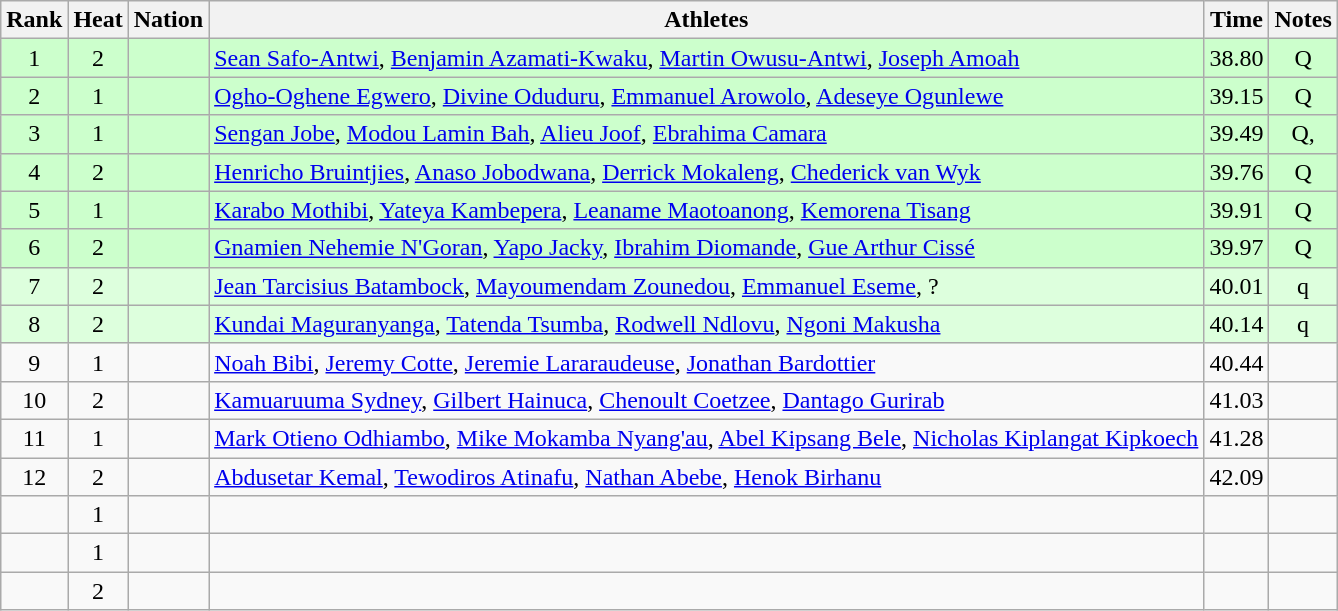<table class="wikitable sortable" style="text-align:center">
<tr>
<th>Rank</th>
<th>Heat</th>
<th>Nation</th>
<th>Athletes</th>
<th>Time</th>
<th>Notes</th>
</tr>
<tr bgcolor=ccffcc>
<td>1</td>
<td>2</td>
<td align=left></td>
<td align=left><a href='#'>Sean Safo-Antwi</a>, <a href='#'>Benjamin Azamati-Kwaku</a>, <a href='#'>Martin Owusu-Antwi</a>, <a href='#'>Joseph Amoah</a></td>
<td>38.80</td>
<td>Q</td>
</tr>
<tr bgcolor=ccffcc>
<td>2</td>
<td>1</td>
<td align=left></td>
<td align=left><a href='#'>Ogho-Oghene Egwero</a>, <a href='#'>Divine Oduduru</a>, <a href='#'>Emmanuel Arowolo</a>, <a href='#'>Adeseye Ogunlewe</a></td>
<td>39.15</td>
<td>Q</td>
</tr>
<tr bgcolor=ccffcc>
<td>3</td>
<td>1</td>
<td align=left></td>
<td align=left><a href='#'>Sengan Jobe</a>, <a href='#'>Modou Lamin Bah</a>, <a href='#'>Alieu Joof</a>, <a href='#'>Ebrahima Camara</a></td>
<td>39.49</td>
<td>Q, </td>
</tr>
<tr bgcolor=ccffcc>
<td>4</td>
<td>2</td>
<td align=left></td>
<td align=left><a href='#'>Henricho Bruintjies</a>, <a href='#'>Anaso Jobodwana</a>, <a href='#'>Derrick Mokaleng</a>, <a href='#'>Chederick van Wyk</a></td>
<td>39.76</td>
<td>Q</td>
</tr>
<tr bgcolor=ccffcc>
<td>5</td>
<td>1</td>
<td align=left></td>
<td align=left><a href='#'>Karabo Mothibi</a>, <a href='#'>Yateya Kambepera</a>, <a href='#'>Leaname Maotoanong</a>, <a href='#'>Kemorena Tisang</a></td>
<td>39.91</td>
<td>Q</td>
</tr>
<tr bgcolor=ccffcc>
<td>6</td>
<td>2</td>
<td align=left></td>
<td align=left><a href='#'>Gnamien Nehemie N'Goran</a>, <a href='#'>Yapo Jacky</a>, <a href='#'>Ibrahim Diomande</a>, <a href='#'>Gue Arthur Cissé</a></td>
<td>39.97</td>
<td>Q</td>
</tr>
<tr bgcolor=ddffdd>
<td>7</td>
<td>2</td>
<td align=left></td>
<td align=left><a href='#'>Jean Tarcisius Batambock</a>, <a href='#'>Mayoumendam Zounedou</a>, <a href='#'>Emmanuel Eseme</a>, ?</td>
<td>40.01</td>
<td>q</td>
</tr>
<tr bgcolor=ddffdd>
<td>8</td>
<td>2</td>
<td align=left></td>
<td align=left><a href='#'>Kundai Maguranyanga</a>, <a href='#'>Tatenda Tsumba</a>, <a href='#'>Rodwell Ndlovu</a>, <a href='#'>Ngoni Makusha</a></td>
<td>40.14</td>
<td>q</td>
</tr>
<tr>
<td>9</td>
<td>1</td>
<td align=left></td>
<td align=left><a href='#'>Noah Bibi</a>, <a href='#'>Jeremy Cotte</a>, <a href='#'>Jeremie Lararaudeuse</a>, <a href='#'>Jonathan Bardottier</a></td>
<td>40.44</td>
<td></td>
</tr>
<tr>
<td>10</td>
<td>2</td>
<td align=left></td>
<td align=left><a href='#'>Kamuaruuma Sydney</a>, <a href='#'>Gilbert Hainuca</a>, <a href='#'>Chenoult Coetzee</a>, <a href='#'>Dantago Gurirab</a></td>
<td>41.03</td>
<td></td>
</tr>
<tr>
<td>11</td>
<td>1</td>
<td align=left></td>
<td align=left><a href='#'>Mark Otieno Odhiambo</a>, <a href='#'>Mike Mokamba Nyang'au</a>, <a href='#'>Abel Kipsang Bele</a>, <a href='#'>Nicholas Kiplangat Kipkoech</a></td>
<td>41.28</td>
<td></td>
</tr>
<tr>
<td>12</td>
<td>2</td>
<td align=left></td>
<td align=left><a href='#'>Abdusetar Kemal</a>, <a href='#'>Tewodiros Atinafu</a>, <a href='#'>Nathan Abebe</a>, <a href='#'>Henok Birhanu</a></td>
<td>42.09</td>
<td></td>
</tr>
<tr>
<td></td>
<td>1</td>
<td align=left></td>
<td align=left></td>
<td></td>
<td></td>
</tr>
<tr>
<td></td>
<td>1</td>
<td align=left></td>
<td align=left></td>
<td></td>
<td></td>
</tr>
<tr>
<td></td>
<td>2</td>
<td align=left></td>
<td align=left></td>
<td></td>
<td></td>
</tr>
</table>
